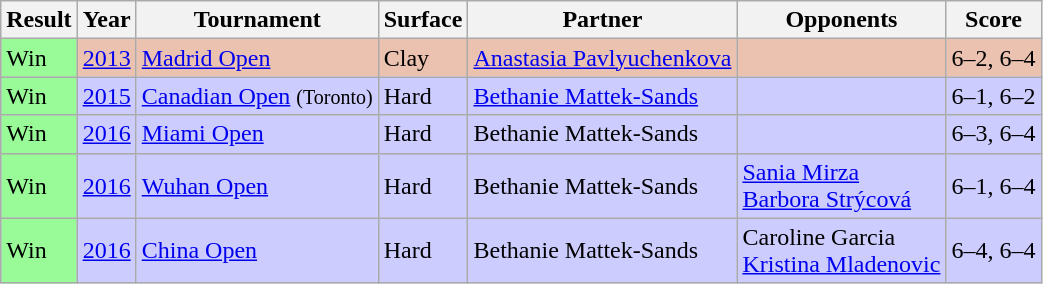<table class="sortable wikitable">
<tr>
<th>Result</th>
<th>Year</th>
<th>Tournament</th>
<th>Surface</th>
<th>Partner</th>
<th>Opponents</th>
<th class="unsortable"><strong>Score</strong></th>
</tr>
<tr bgcolor=EBC2AF>
<td bgcolor=98FB98>Win</td>
<td><a href='#'>2013</a></td>
<td><a href='#'>Madrid Open</a></td>
<td>Clay</td>
<td> <a href='#'>Anastasia Pavlyuchenkova</a></td>
<td></td>
<td>6–2, 6–4</td>
</tr>
<tr bgcolor=CCCCFF>
<td bgcolor=98FB98>Win</td>
<td><a href='#'>2015</a></td>
<td><a href='#'>Canadian Open</a> <small>(Toronto)</small></td>
<td>Hard</td>
<td> <a href='#'>Bethanie Mattek-Sands</a></td>
<td></td>
<td>6–1, 6–2</td>
</tr>
<tr bgcolor=CCCCFF>
<td bgcolor=98FB98>Win</td>
<td><a href='#'>2016</a></td>
<td><a href='#'>Miami Open</a></td>
<td>Hard</td>
<td> Bethanie Mattek-Sands</td>
<td></td>
<td>6–3, 6–4</td>
</tr>
<tr bgcolor=CCCCFF>
<td bgcolor=98FB98>Win</td>
<td><a href='#'>2016</a></td>
<td><a href='#'>Wuhan Open</a></td>
<td>Hard</td>
<td> Bethanie Mattek-Sands</td>
<td> <a href='#'>Sania Mirza</a> <br> <a href='#'>Barbora Strýcová</a></td>
<td>6–1, 6–4</td>
</tr>
<tr bgcolor=CCCCFF>
<td bgcolor=98FB98>Win</td>
<td><a href='#'>2016</a></td>
<td><a href='#'>China Open</a></td>
<td>Hard</td>
<td> Bethanie Mattek-Sands</td>
<td> Caroline Garcia <br> <a href='#'>Kristina Mladenovic</a></td>
<td>6–4, 6–4</td>
</tr>
</table>
